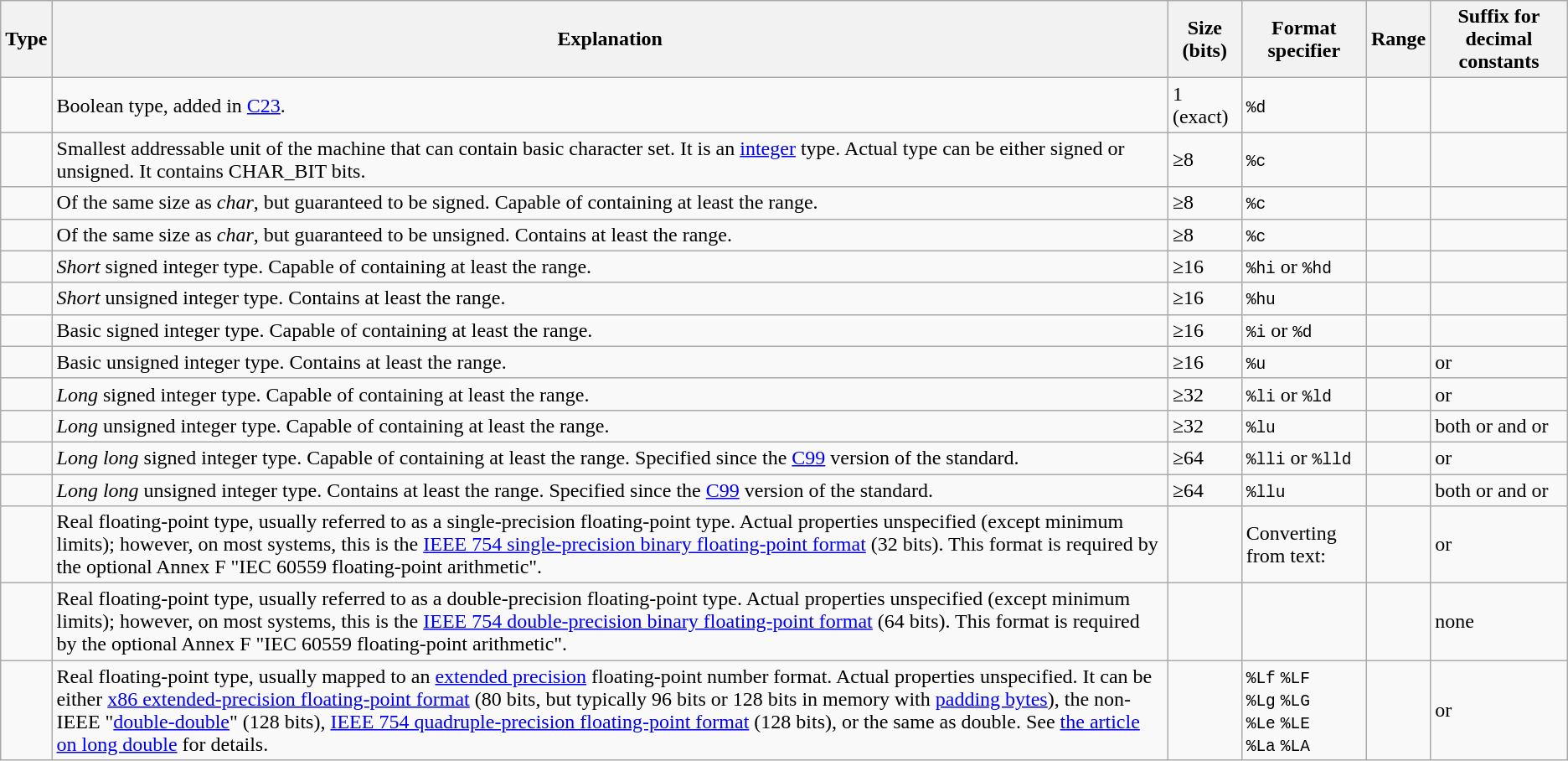<table class="wikitable">
<tr>
<th>Type</th>
<th>Explanation</th>
<th>Size (bits)</th>
<th>Format specifier</th>
<th>Range</th>
<th>Suffix for decimal constants</th>
</tr>
<tr>
<td></td>
<td>Boolean type, added in <a href='#'>C23</a>.</td>
<td>1 (exact)</td>
<td><code>%d</code></td>
<td></td>
<td></td>
</tr>
<tr>
<td></td>
<td>Smallest addressable unit of the machine that can contain basic character set. It is an <a href='#'>integer</a> type. Actual type can be either signed or unsigned. It contains CHAR_BIT bits.</td>
<td>≥8</td>
<td><code>%c</code></td>
<td></td>
<td></td>
</tr>
<tr>
<td></td>
<td>Of the same size as <em>char</em>, but guaranteed to be signed. Capable of containing at least the  range.</td>
<td>≥8</td>
<td><code>%c</code></td>
<td></td>
<td></td>
</tr>
<tr>
<td></td>
<td>Of the same size as <em>char</em>, but guaranteed to be unsigned. Contains at least the  range.</td>
<td>≥8</td>
<td><code>%c</code></td>
<td></td>
<td></td>
</tr>
<tr>
<td></td>
<td><em>Short</em> signed integer type. Capable of containing at least the  range.</td>
<td>≥16</td>
<td><code>%hi</code> or <code>%hd</code></td>
<td></td>
<td></td>
</tr>
<tr>
<td></td>
<td><em>Short</em> unsigned integer type. Contains at least the  range.</td>
<td>≥16</td>
<td><code>%hu</code></td>
<td></td>
<td></td>
</tr>
<tr>
<td></td>
<td>Basic signed integer type. Capable of containing at least the  range.</td>
<td>≥16</td>
<td><code>%i</code> or <code>%d</code></td>
<td></td>
<td></td>
</tr>
<tr>
<td></td>
<td>Basic unsigned integer type. Contains at least the  range.</td>
<td>≥16</td>
<td><code>%u</code></td>
<td></td>
<td> or </td>
</tr>
<tr>
<td></td>
<td><em>Long</em> signed integer type. Capable of containing at least the  range.</td>
<td>≥32</td>
<td><code>%li</code> or <code>%ld</code></td>
<td></td>
<td> or </td>
</tr>
<tr>
<td></td>
<td><em>Long</em> unsigned integer type. Capable of containing at least the  range.</td>
<td>≥32</td>
<td><code>%lu</code></td>
<td></td>
<td>both  or  and  or </td>
</tr>
<tr>
<td></td>
<td><em>Long long</em> signed integer type. Capable of containing at least the  range. Specified since the <a href='#'>C99</a> version of the standard.</td>
<td>≥64</td>
<td><code>%lli</code> or <code>%lld</code></td>
<td></td>
<td> or </td>
</tr>
<tr>
<td></td>
<td><em>Long long</em> unsigned integer type. Contains at least the  range. Specified since the <a href='#'>C99</a> version of the standard.</td>
<td>≥64</td>
<td><code>%llu</code></td>
<td></td>
<td>both  or  and  or </td>
</tr>
<tr>
<td></td>
<td>Real floating-point type, usually referred to as a single-precision floating-point type. Actual properties unspecified (except minimum limits); however, on most systems, this is the <a href='#'>IEEE 754 single-precision binary floating-point format</a> (32 bits). This format is required by the optional Annex F "IEC 60559 floating-point arithmetic".</td>
<td></td>
<td>Converting from text:</td>
<td></td>
<td> or </td>
</tr>
<tr>
<td></td>
<td>Real floating-point type, usually referred to as a double-precision floating-point type. Actual properties unspecified (except minimum limits); however, on most systems, this is the <a href='#'>IEEE 754 double-precision binary floating-point format</a> (64 bits). This format is required by the optional Annex F "IEC 60559 floating-point arithmetic".</td>
<td></td>
<td></td>
<td></td>
<td>none</td>
</tr>
<tr>
<td></td>
<td>Real floating-point type, usually mapped to an <a href='#'>extended precision</a> floating-point number format. Actual properties unspecified. It can be either <a href='#'>x86 extended-precision floating-point format</a> (80 bits, but typically 96 bits or 128 bits in memory with <a href='#'>padding bytes</a>), the non-IEEE "<a href='#'>double-double</a>" (128 bits), <a href='#'>IEEE 754 quadruple-precision floating-point format</a> (128 bits), or the same as double. See <a href='#'>the article on long double</a> for details.</td>
<td></td>
<td><code>%Lf</code> <code>%LF</code><br><code>%Lg</code> <code>%LG</code><br><code>%Le</code> <code>%LE</code><br><code>%La</code> <code>%LA</code></td>
<td></td>
<td> or </td>
</tr>
</table>
